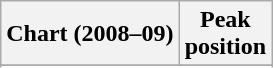<table class="wikitable sortable">
<tr>
<th>Chart (2008–09)</th>
<th>Peak<br>position</th>
</tr>
<tr>
</tr>
<tr>
</tr>
<tr>
</tr>
</table>
